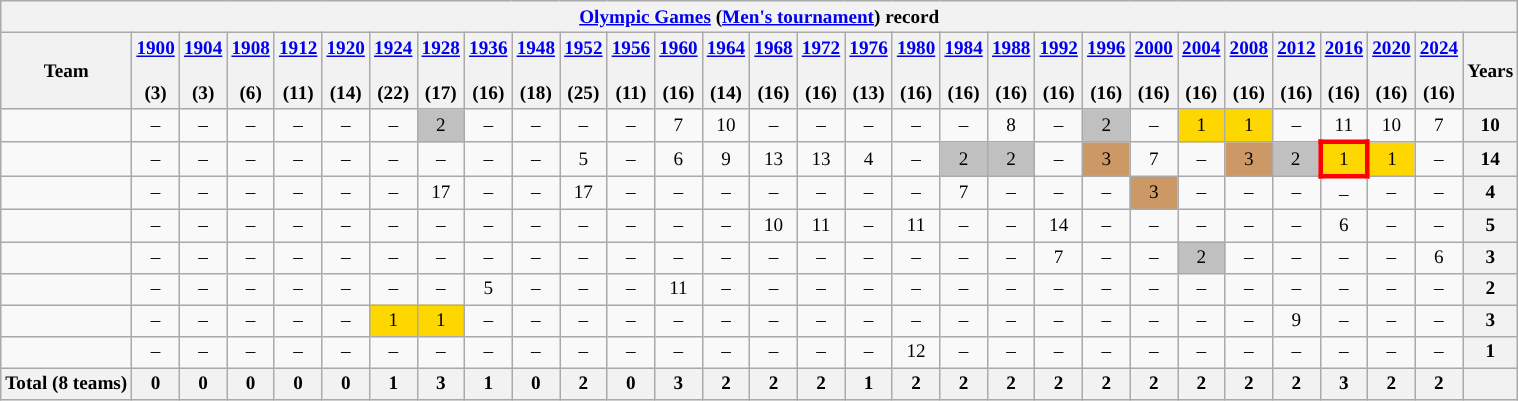<table class="wikitable" style="text-align:center; font-size:80%;">
<tr>
<th colspan=31><a href='#'>Olympic Games</a> (<a href='#'>Men's tournament</a>) record</th>
</tr>
<tr>
<th>Team</th>
<th><a href='#'>1900</a><br><br>(3)</th>
<th colspan="2"><a href='#'>1904</a><br><br>(3)</th>
<th><a href='#'>1908</a><br><br>(6)</th>
<th><a href='#'>1912</a><br><br>(11)</th>
<th><a href='#'>1920</a><br><br>(14)</th>
<th><a href='#'>1924</a><br><br>(22)</th>
<th><a href='#'>1928</a><br><br>(17)</th>
<th><a href='#'>1936</a><br><br>(16)</th>
<th><a href='#'>1948</a><br><br>(18)</th>
<th><a href='#'>1952</a><br><br>(25)</th>
<th><a href='#'>1956</a><br><br>(11)</th>
<th><a href='#'>1960</a><br><br>(16)</th>
<th><a href='#'>1964</a><br><br>(14)</th>
<th><a href='#'>1968</a><br><br>(16)</th>
<th><a href='#'>1972</a><br><br>(16)</th>
<th><a href='#'>1976</a><br><br>(13)</th>
<th><a href='#'>1980</a><br><br>(16)</th>
<th><a href='#'>1984</a><br><br>(16)</th>
<th><a href='#'>1988</a><br><br>(16)</th>
<th><a href='#'>1992</a><br><br>(16)</th>
<th><a href='#'>1996</a><br><br>(16)</th>
<th><a href='#'>2000</a><br><br>(16)</th>
<th><a href='#'>2004</a><br><br>(16)</th>
<th><a href='#'>2008</a><br><br>(16)</th>
<th><a href='#'>2012</a><br><br>(16)</th>
<th><a href='#'>2016</a><br><br>(16)</th>
<th><a href='#'>2020</a><br><br>(16)</th>
<th><a href='#'>2024</a><br><br>(16)</th>
<th>Years</th>
</tr>
<tr>
<td align=left></td>
<td>–</td>
<td colspan="2">–</td>
<td>–</td>
<td>–</td>
<td>–</td>
<td>–</td>
<td style="background:Silver;">2</td>
<td>–</td>
<td>–</td>
<td>–</td>
<td>–</td>
<td>7</td>
<td>10</td>
<td>–</td>
<td>–</td>
<td>–</td>
<td>–</td>
<td>–</td>
<td>8</td>
<td>–</td>
<td style="background:Silver;">2</td>
<td>–</td>
<td bgcolor="gold">1</td>
<td bgcolor="gold">1</td>
<td>–</td>
<td>11</td>
<td>10</td>
<td>7</td>
<th>10</th>
</tr>
<tr>
<td align=left></td>
<td>–</td>
<td colspan="2">–</td>
<td>–</td>
<td>–</td>
<td>–</td>
<td>–</td>
<td>–</td>
<td>–</td>
<td>–</td>
<td>5</td>
<td>–</td>
<td>6</td>
<td>9</td>
<td>13</td>
<td>13</td>
<td>4</td>
<td>–</td>
<td style="background:silver;">2</td>
<td style="background:silver;">2</td>
<td>–</td>
<td style="background:#c96;">3</td>
<td>7</td>
<td>–</td>
<td style="background:#c96;">3</td>
<td style="background:silver;">2</td>
<td bgcolor="gold" style="border:3px solid red">1</td>
<td bgcolor="gold">1</td>
<td>–</td>
<th>14</th>
</tr>
<tr>
<td align=left></td>
<td>–</td>
<td colspan="2">–</td>
<td>–</td>
<td>–</td>
<td>–</td>
<td>–</td>
<td>17</td>
<td>–</td>
<td>–</td>
<td>17</td>
<td>–</td>
<td>–</td>
<td>–</td>
<td>–</td>
<td>–</td>
<td>–</td>
<td>–</td>
<td>7</td>
<td>–</td>
<td>–</td>
<td>–</td>
<td style="background:#c96;">3</td>
<td>–</td>
<td>–</td>
<td>–</td>
<td>–</td>
<td>–</td>
<td>–</td>
<th>4</th>
</tr>
<tr>
<td align=left></td>
<td>–</td>
<td colspan="2">–</td>
<td>–</td>
<td>–</td>
<td>–</td>
<td>–</td>
<td>–</td>
<td>–</td>
<td>–</td>
<td>–</td>
<td>–</td>
<td>–</td>
<td>–</td>
<td>10</td>
<td>11</td>
<td>–</td>
<td>11</td>
<td>–</td>
<td>–</td>
<td>14</td>
<td>–</td>
<td>–</td>
<td>–</td>
<td>–</td>
<td>–</td>
<td>6</td>
<td>–</td>
<td>–</td>
<th>5</th>
</tr>
<tr>
<td align=left></td>
<td>–</td>
<td colspan="2">–</td>
<td>–</td>
<td>–</td>
<td>–</td>
<td>–</td>
<td>–</td>
<td>–</td>
<td>–</td>
<td>–</td>
<td>–</td>
<td>–</td>
<td>–</td>
<td>–</td>
<td>–</td>
<td>–</td>
<td>–</td>
<td>–</td>
<td>–</td>
<td>7</td>
<td>–</td>
<td>–</td>
<td style="background:silver;">2</td>
<td>–</td>
<td>–</td>
<td>–</td>
<td>–</td>
<td>6</td>
<th>3</th>
</tr>
<tr>
<td align=left></td>
<td>–</td>
<td colspan="2">–</td>
<td>–</td>
<td>–</td>
<td>–</td>
<td>–</td>
<td>–</td>
<td>5</td>
<td>–</td>
<td>–</td>
<td>–</td>
<td>11</td>
<td>–</td>
<td>–</td>
<td>–</td>
<td>–</td>
<td>–</td>
<td>–</td>
<td>–</td>
<td>–</td>
<td>–</td>
<td>–</td>
<td>–</td>
<td>–</td>
<td>–</td>
<td>–</td>
<td>–</td>
<td>–</td>
<th>2</th>
</tr>
<tr>
<td align=left></td>
<td>–</td>
<td colspan="2">–</td>
<td>–</td>
<td>–</td>
<td>–</td>
<td bgcolor=gold>1</td>
<td bgcolor=gold>1</td>
<td>–</td>
<td>–</td>
<td>–</td>
<td>–</td>
<td>–</td>
<td>–</td>
<td>–</td>
<td>–</td>
<td>–</td>
<td>–</td>
<td>–</td>
<td>–</td>
<td>–</td>
<td>–</td>
<td>–</td>
<td>–</td>
<td>–</td>
<td>9</td>
<td>–</td>
<td>–</td>
<td>–</td>
<th>3</th>
</tr>
<tr>
<td align=left></td>
<td>–</td>
<td colspan="2">–</td>
<td>–</td>
<td>–</td>
<td>–</td>
<td>–</td>
<td>–</td>
<td>–</td>
<td>–</td>
<td>–</td>
<td>–</td>
<td>–</td>
<td>–</td>
<td>–</td>
<td>–</td>
<td>–</td>
<td>12</td>
<td>–</td>
<td>–</td>
<td>–</td>
<td>–</td>
<td>–</td>
<td>–</td>
<td>–</td>
<td>–</td>
<td>–</td>
<td>–</td>
<td>–</td>
<th>1</th>
</tr>
<tr>
<th align=left><strong>Total (8 teams)</strong></th>
<th><strong>0</strong></th>
<th colspan="2"><strong>0</strong></th>
<th><strong>0</strong></th>
<th><strong>0</strong></th>
<th><strong>0</strong></th>
<th><strong>1</strong></th>
<th><strong>3</strong></th>
<th><strong>1</strong></th>
<th><strong>0</strong></th>
<th><strong>2</strong></th>
<th><strong>0</strong></th>
<th><strong>3</strong></th>
<th><strong>2</strong></th>
<th><strong>2</strong></th>
<th><strong>2</strong></th>
<th><strong>1</strong></th>
<th><strong>2</strong></th>
<th><strong>2</strong></th>
<th><strong>2</strong></th>
<th><strong>2</strong></th>
<th><strong>2</strong></th>
<th><strong>2</strong></th>
<th><strong>2</strong></th>
<th><strong>2</strong></th>
<th><strong>2</strong></th>
<th><strong>3</strong></th>
<th><strong>2</strong></th>
<th><strong>2</strong></th>
<th></th>
</tr>
</table>
